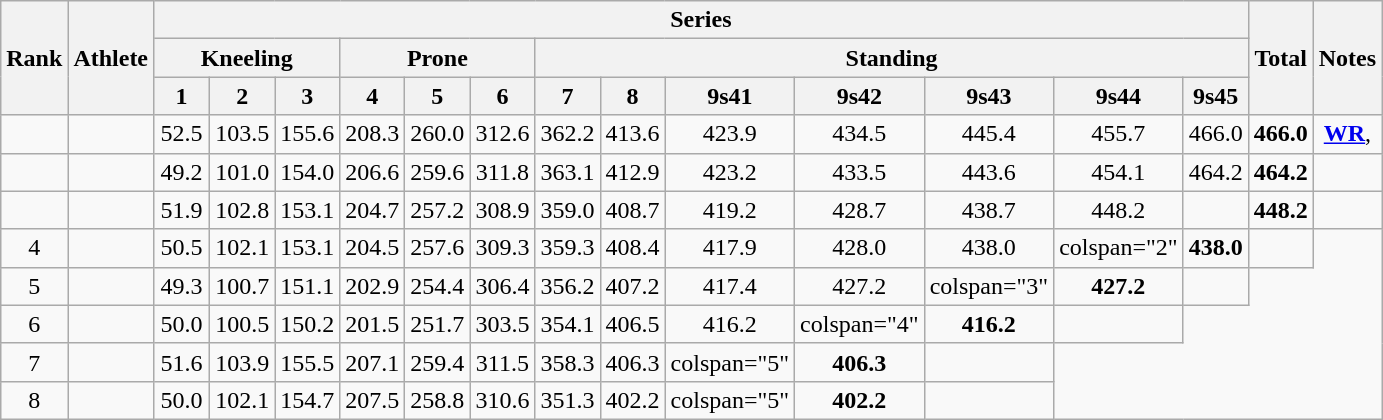<table class="wikitable" style="text-align:center">
<tr>
<th rowspan=3>Rank</th>
<th rowspan=3>Athlete</th>
<th colspan=13>Series</th>
<th rowspan=3>Total</th>
<th rowspan=3>Notes</th>
</tr>
<tr>
<th colspan=3>Kneeling</th>
<th colspan=3>Prone</th>
<th colspan=7>Standing</th>
</tr>
<tr>
<th width=30>1</th>
<th width=30>2</th>
<th width=30>3</th>
<th width=30>4</th>
<th width=30>5</th>
<th width=30>6</th>
<th width=30>7</th>
<th width=30>8</th>
<th width=30>9s41</th>
<th width=30>9s42</th>
<th width=30>9s43</th>
<th width=30>9s44</th>
<th width=30>9s45</th>
</tr>
<tr>
<td></td>
<td align=left></td>
<td>52.5</td>
<td>103.5</td>
<td>155.6</td>
<td>208.3</td>
<td>260.0</td>
<td>312.6</td>
<td>362.2</td>
<td>413.6</td>
<td>423.9</td>
<td>434.5</td>
<td>445.4</td>
<td>455.7</td>
<td>466.0</td>
<td><strong>466.0</strong></td>
<td><strong><a href='#'>WR</a></strong>, </td>
</tr>
<tr>
<td></td>
<td align=left></td>
<td>49.2</td>
<td>101.0</td>
<td>154.0</td>
<td>206.6</td>
<td>259.6</td>
<td>311.8</td>
<td>363.1</td>
<td>412.9</td>
<td>423.2</td>
<td>433.5</td>
<td>443.6</td>
<td>454.1</td>
<td>464.2</td>
<td><strong>464.2</strong></td>
<td></td>
</tr>
<tr>
<td></td>
<td align=left></td>
<td>51.9</td>
<td>102.8</td>
<td>153.1</td>
<td>204.7</td>
<td>257.2</td>
<td>308.9</td>
<td>359.0</td>
<td>408.7</td>
<td>419.2</td>
<td>428.7</td>
<td>438.7</td>
<td>448.2</td>
<td></td>
<td><strong>448.2</strong></td>
<td></td>
</tr>
<tr>
<td>4</td>
<td align=left></td>
<td>50.5</td>
<td>102.1</td>
<td>153.1</td>
<td>204.5</td>
<td>257.6</td>
<td>309.3</td>
<td>359.3</td>
<td>408.4</td>
<td>417.9</td>
<td>428.0</td>
<td>438.0</td>
<td>colspan="2" </td>
<td><strong>438.0</strong></td>
<td></td>
</tr>
<tr>
<td>5</td>
<td align=left></td>
<td>49.3</td>
<td>100.7</td>
<td>151.1</td>
<td>202.9</td>
<td>254.4</td>
<td>306.4</td>
<td>356.2</td>
<td>407.2</td>
<td>417.4</td>
<td>427.2</td>
<td>colspan="3" </td>
<td><strong>427.2</strong></td>
<td></td>
</tr>
<tr>
<td>6</td>
<td align=left></td>
<td>50.0</td>
<td>100.5</td>
<td>150.2</td>
<td>201.5</td>
<td>251.7</td>
<td>303.5</td>
<td>354.1</td>
<td>406.5</td>
<td>416.2</td>
<td>colspan="4" </td>
<td><strong>416.2</strong></td>
<td></td>
</tr>
<tr>
<td>7</td>
<td align=left></td>
<td>51.6</td>
<td>103.9</td>
<td>155.5</td>
<td>207.1</td>
<td>259.4</td>
<td>311.5</td>
<td>358.3</td>
<td>406.3</td>
<td>colspan="5" </td>
<td><strong>406.3</strong></td>
<td></td>
</tr>
<tr>
<td>8</td>
<td align=left></td>
<td>50.0</td>
<td>102.1</td>
<td>154.7</td>
<td>207.5</td>
<td>258.8</td>
<td>310.6</td>
<td>351.3</td>
<td>402.2</td>
<td>colspan="5" </td>
<td><strong>402.2</strong></td>
<td></td>
</tr>
</table>
